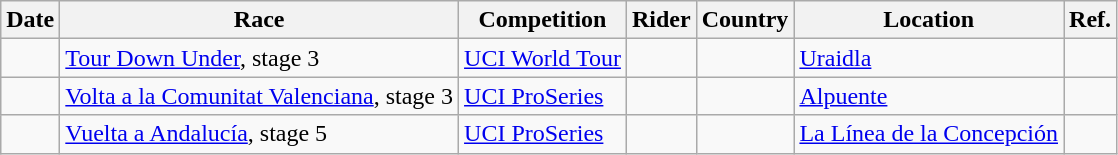<table class="wikitable sortable">
<tr>
<th>Date</th>
<th>Race</th>
<th>Competition</th>
<th>Rider</th>
<th>Country</th>
<th>Location</th>
<th class="unsortable">Ref.</th>
</tr>
<tr>
<td></td>
<td><a href='#'>Tour Down Under</a>, stage 3</td>
<td><a href='#'>UCI World Tour</a></td>
<td></td>
<td></td>
<td><a href='#'>Uraidla</a></td>
<td align="center"></td>
</tr>
<tr>
<td></td>
<td><a href='#'>Volta a la Comunitat Valenciana</a>, stage 3</td>
<td><a href='#'>UCI ProSeries</a></td>
<td></td>
<td></td>
<td><a href='#'>Alpuente</a></td>
<td align="center"></td>
</tr>
<tr>
<td></td>
<td><a href='#'>Vuelta a Andalucía</a>, stage 5</td>
<td><a href='#'>UCI ProSeries</a></td>
<td></td>
<td></td>
<td><a href='#'>La Línea de la Concepción</a></td>
<td align="center"></td>
</tr>
</table>
